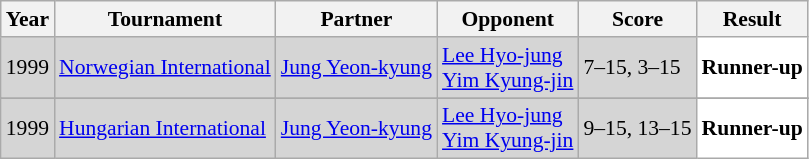<table class="sortable wikitable" style="font-size: 90%;">
<tr>
<th>Year</th>
<th>Tournament</th>
<th>Partner</th>
<th>Opponent</th>
<th>Score</th>
<th>Result</th>
</tr>
<tr style="background:#D5D5D5">
<td align="center">1999</td>
<td align="left"><a href='#'>Norwegian International</a></td>
<td align="left"> <a href='#'>Jung Yeon-kyung</a></td>
<td align="left"> <a href='#'>Lee Hyo-jung</a> <br>  <a href='#'>Yim Kyung-jin</a></td>
<td align="left">7–15, 3–15</td>
<td style="text-align:left; background:white"> <strong>Runner-up</strong></td>
</tr>
<tr>
</tr>
<tr style="background:#D5D5D5">
<td align="center">1999</td>
<td align="left"><a href='#'>Hungarian International</a></td>
<td align="left"> <a href='#'>Jung Yeon-kyung</a></td>
<td align="left"> <a href='#'>Lee Hyo-jung</a> <br>  <a href='#'>Yim Kyung-jin</a></td>
<td align="left">9–15, 13–15</td>
<td style="text-align:left; background:white"> <strong>Runner-up</strong></td>
</tr>
</table>
